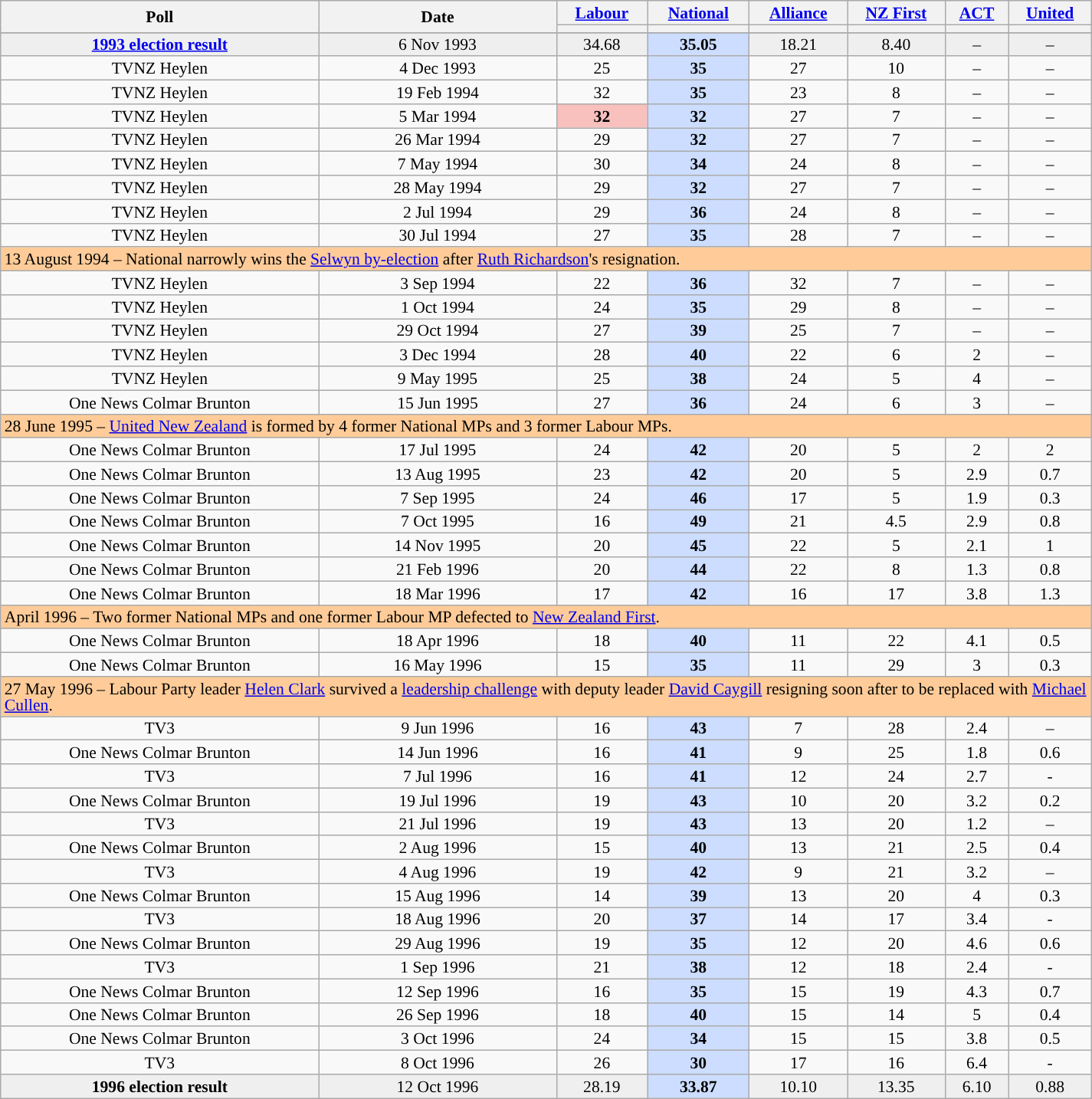<table class="wikitable sortable" style="width:950px;font-size:90%;line-height:14px;text-align:center;">
<tr>
<th style="width:270px;" rowspan="2">Poll</th>
<th style="width:200px;" rowspan="2">Date</th>
<th><a href='#'>Labour</a></th>
<th><a href='#'>National</a></th>
<th><a href='#'>Alliance</a></th>
<th><a href='#'>NZ First</a></th>
<th><a href='#'>ACT</a></th>
<th><a href='#'>United</a></th>
</tr>
<tr>
<th class="unsortable" style="color:inherit;background:"></th>
<th class="unsortable" style="color:inherit;background:"></th>
<th class="unsortable" style="color:inherit;background:"></th>
<th class="unsortable" style="color:inherit;background:"></th>
<th class="unsortable" style="color:inherit;background:"></th>
<th class="unsortable" style="color:inherit;background:"></th>
</tr>
<tr>
</tr>
<tr style="background:#EFEFEF; font-weight:italic;">
<td><strong><a href='#'>1993 election result</a></strong></td>
<td data-sort-value="1993-11-06">6 Nov 1993</td>
<td>34.68</td>
<td style="background:#CCDDFF"><strong>35.05</strong></td>
<td>18.21</td>
<td>8.40</td>
<td>–</td>
<td>–</td>
</tr>
<tr>
<td>TVNZ Heylen</td>
<td data-sort-value="1993-12-04">4 Dec 1993</td>
<td>25</td>
<td style="background:#CCDDFF"><strong>35</strong></td>
<td>27</td>
<td>10</td>
<td>–</td>
<td>–</td>
</tr>
<tr>
<td>TVNZ Heylen</td>
<td data-sort-value="1994-02-19">19 Feb 1994</td>
<td>32</td>
<td style="background:#CCDDFF"><strong>35</strong></td>
<td>23</td>
<td>8</td>
<td>–</td>
<td>–</td>
</tr>
<tr>
<td>TVNZ Heylen</td>
<td data-sort-value="1994-03-05">5 Mar 1994</td>
<td style="background:#F8C1BE"><strong>32</strong></td>
<td style="background:#CCDDFF"><strong>32</strong></td>
<td>27</td>
<td>7</td>
<td>–</td>
<td>–</td>
</tr>
<tr>
<td>TVNZ Heylen</td>
<td data-sort-value="1994-03-26">26 Mar 1994</td>
<td>29</td>
<td style="background:#CCDDFF"><strong>32</strong></td>
<td>27</td>
<td>7</td>
<td>–</td>
<td>–</td>
</tr>
<tr>
<td>TVNZ Heylen</td>
<td data-sort-value="1994-05-07">7 May 1994</td>
<td>30</td>
<td style="background:#CCDDFF"><strong>34</strong></td>
<td>24</td>
<td>8</td>
<td>–</td>
<td>–</td>
</tr>
<tr>
<td>TVNZ Heylen</td>
<td data-sort-value="1994-05-28">28 May 1994</td>
<td>29</td>
<td style="background:#CCDDFF"><strong>32</strong></td>
<td>27</td>
<td>7</td>
<td>–</td>
<td>–</td>
</tr>
<tr>
<td>TVNZ Heylen</td>
<td data-sort-value="1994-07-02">2 Jul 1994</td>
<td>29</td>
<td style="background:#CCDDFF"><strong>36</strong></td>
<td>24</td>
<td>8</td>
<td>–</td>
<td>–</td>
</tr>
<tr>
<td>TVNZ Heylen</td>
<td data-sort-value="1994-07-30">30 Jul 1994</td>
<td>27</td>
<td style="background:#CCDDFF"><strong>35</strong></td>
<td>28</td>
<td>7</td>
<td>–</td>
<td>–</td>
</tr>
<tr>
<td colspan="8" style="background:#fc9;text-align:left;">13 August 1994 – National narrowly wins the <a href='#'>Selwyn by-election</a> after <a href='#'>Ruth Richardson</a>'s resignation.</td>
</tr>
<tr>
<td>TVNZ Heylen</td>
<td data-sort-value="1994-09-03">3 Sep 1994</td>
<td>22</td>
<td style="background:#CCDDFF"><strong>36</strong></td>
<td>32</td>
<td>7</td>
<td>–</td>
<td>–</td>
</tr>
<tr>
<td>TVNZ Heylen</td>
<td data-sort-value="1994-10-01">1 Oct 1994</td>
<td>24</td>
<td style="background:#CCDDFF"><strong>35</strong></td>
<td>29</td>
<td>8</td>
<td>–</td>
<td>–</td>
</tr>
<tr>
<td>TVNZ Heylen</td>
<td data-sort-value="1994-10-29">29 Oct 1994</td>
<td>27</td>
<td style="background:#CCDDFF"><strong>39</strong></td>
<td>25</td>
<td>7</td>
<td>–</td>
<td>–</td>
</tr>
<tr>
<td>TVNZ Heylen</td>
<td data-sort-value="1994-12-03">3 Dec 1994</td>
<td>28</td>
<td style="background:#CCDDFF"><strong>40</strong></td>
<td>22</td>
<td>6</td>
<td>2</td>
<td>–</td>
</tr>
<tr>
<td>TVNZ Heylen</td>
<td data-sort-value="1994-05-09">9 May 1995</td>
<td>25</td>
<td style="background:#CCDDFF"><strong>38</strong></td>
<td>24</td>
<td>5</td>
<td>4</td>
<td>–</td>
</tr>
<tr>
<td>One News Colmar Brunton</td>
<td data-sort-value="1995-06-15">15 Jun 1995</td>
<td>27</td>
<td style="background:#CCDDFF"><strong>36</strong></td>
<td>24</td>
<td>6</td>
<td>3</td>
<td>–</td>
</tr>
<tr>
<td colspan="8" style="background:#fc9;text-align:left;">28 June 1995 – <a href='#'>United New Zealand</a> is formed by 4 former National MPs and 3 former Labour MPs.</td>
</tr>
<tr>
<td>One News Colmar Brunton</td>
<td data-sort-value="1995-07-17">17 Jul 1995</td>
<td>24</td>
<td style="background:#CCDDFF"><strong>42</strong></td>
<td>20</td>
<td>5</td>
<td>2</td>
<td>2</td>
</tr>
<tr>
<td>One News Colmar Brunton</td>
<td data-sort-value="1995-08-13">13 Aug 1995</td>
<td>23</td>
<td style="background:#CCDDFF"><strong>42</strong></td>
<td>20</td>
<td>5</td>
<td>2.9</td>
<td>0.7</td>
</tr>
<tr>
<td>One News Colmar Brunton</td>
<td data-sort-value="1995-09-07">7 Sep 1995</td>
<td>24</td>
<td style="background:#CCDDFF"><strong>46</strong></td>
<td>17</td>
<td>5</td>
<td>1.9</td>
<td>0.3</td>
</tr>
<tr>
<td>One News Colmar Brunton</td>
<td data-sort-value="1995-10-07">7 Oct 1995</td>
<td>16</td>
<td style="background:#CCDDFF"><strong>49</strong></td>
<td>21</td>
<td>4.5</td>
<td>2.9</td>
<td>0.8</td>
</tr>
<tr>
<td>One News Colmar Brunton</td>
<td data-sort-value="1995-11-14">14 Nov 1995</td>
<td>20</td>
<td style="background:#CCDDFF"><strong>45</strong></td>
<td>22</td>
<td>5</td>
<td>2.1</td>
<td>1</td>
</tr>
<tr>
<td>One News Colmar Brunton</td>
<td data-sort-value="1996-02-21">21 Feb 1996</td>
<td>20</td>
<td style="background:#CCDDFF"><strong>44</strong></td>
<td>22</td>
<td>8</td>
<td>1.3</td>
<td>0.8</td>
</tr>
<tr>
<td>One News Colmar Brunton</td>
<td data-sort-value="1996-03-18">18 Mar 1996</td>
<td>17</td>
<td style="background:#CCDDFF"><strong>42</strong></td>
<td>16</td>
<td>17</td>
<td>3.8</td>
<td>1.3</td>
</tr>
<tr>
<td colspan="8" style="background:#fc9;text-align:left;">April 1996 – Two former National MPs and one former Labour MP defected to <a href='#'>New Zealand First</a>.</td>
</tr>
<tr>
<td>One News Colmar Brunton</td>
<td data-sort-value="1996-04-18">18 Apr 1996</td>
<td>18</td>
<td style="background:#CCDDFF"><strong>40</strong></td>
<td>11</td>
<td>22</td>
<td>4.1</td>
<td>0.5</td>
</tr>
<tr>
<td>One News Colmar Brunton</td>
<td data-sort-value="1996-05-16">16 May 1996</td>
<td>15</td>
<td style="background:#CCDDFF"><strong>35</strong></td>
<td>11</td>
<td>29</td>
<td>3</td>
<td>0.3</td>
</tr>
<tr>
<td colspan="8" style="background:#fc9;text-align:left;">27 May 1996 – Labour Party leader <a href='#'>Helen Clark</a> survived a <a href='#'>leadership challenge</a> with deputy leader <a href='#'>David Caygill</a> resigning soon after to be replaced with <a href='#'>Michael Cullen</a>.</td>
</tr>
<tr>
<td>TV3</td>
<td data-sort-value="1996-06-09">9 Jun 1996</td>
<td>16</td>
<td style="background:#CCDDFF"><strong>43</strong></td>
<td>7</td>
<td>28</td>
<td>2.4</td>
<td>–</td>
</tr>
<tr>
<td>One News Colmar Brunton</td>
<td data-sort-value="1996-06-14">14 Jun 1996</td>
<td>16</td>
<td style="background:#CCDDFF"><strong>41</strong></td>
<td>9</td>
<td>25</td>
<td>1.8</td>
<td>0.6</td>
</tr>
<tr>
<td>TV3</td>
<td data-sort-value="1996-07-07">7 Jul 1996</td>
<td>16</td>
<td style="background:#CCDDFF"><strong>41</strong></td>
<td>12</td>
<td>24</td>
<td>2.7</td>
<td>-</td>
</tr>
<tr>
<td>One News Colmar Brunton</td>
<td data-sort-value="1996-07-19">19 Jul 1996</td>
<td>19</td>
<td style="background:#CCDDFF"><strong>43</strong></td>
<td>10</td>
<td>20</td>
<td>3.2</td>
<td>0.2</td>
</tr>
<tr>
<td>TV3</td>
<td data-sort-value="1996-07-21">21 Jul 1996</td>
<td>19</td>
<td style="background:#CCDDFF"><strong>43</strong></td>
<td>13</td>
<td>20</td>
<td>1.2</td>
<td>–</td>
</tr>
<tr>
<td>One News Colmar Brunton</td>
<td data-sort-value="1996-08-02">2 Aug 1996</td>
<td>15</td>
<td style="background:#CCDDFF"><strong>40</strong></td>
<td>13</td>
<td>21</td>
<td>2.5</td>
<td>0.4</td>
</tr>
<tr>
<td>TV3</td>
<td data-sort-value="1996-08-04">4 Aug 1996</td>
<td>19</td>
<td style="background:#CCDDFF"><strong>42</strong></td>
<td>9</td>
<td>21</td>
<td>3.2</td>
<td>–</td>
</tr>
<tr>
<td>One News Colmar Brunton</td>
<td data-sort-value="1996-08-15">15 Aug 1996</td>
<td>14</td>
<td style="background:#CCDDFF"><strong>39</strong></td>
<td>13</td>
<td>20</td>
<td>4</td>
<td>0.3</td>
</tr>
<tr>
<td>TV3</td>
<td data-sort-value="1996-08-18">18 Aug 1996</td>
<td>20</td>
<td style="background:#CCDDFF"><strong>37</strong></td>
<td>14</td>
<td>17</td>
<td>3.4</td>
<td>-</td>
</tr>
<tr>
<td>One News Colmar Brunton</td>
<td data-sort-value="1996-08-29">29 Aug 1996</td>
<td>19</td>
<td style="background:#CCDDFF"><strong>35</strong></td>
<td>12</td>
<td>20</td>
<td>4.6</td>
<td>0.6</td>
</tr>
<tr>
<td>TV3</td>
<td data-sort-value="1996-09-01">1 Sep 1996</td>
<td>21</td>
<td style="background:#CCDDFF"><strong>38</strong></td>
<td>12</td>
<td>18</td>
<td>2.4</td>
<td>-</td>
</tr>
<tr>
<td>One News Colmar Brunton</td>
<td data-sort-value="1996-09-12">12 Sep 1996</td>
<td>16</td>
<td style="background:#CCDDFF"><strong>35</strong></td>
<td>15</td>
<td>19</td>
<td>4.3</td>
<td>0.7</td>
</tr>
<tr>
<td>One News Colmar Brunton</td>
<td data-sort-value="1996-09-26">26 Sep 1996</td>
<td>18</td>
<td style="background:#CCDDFF"><strong>40</strong></td>
<td>15</td>
<td>14</td>
<td>5</td>
<td>0.4</td>
</tr>
<tr>
<td>One News Colmar Brunton</td>
<td data-sort-value="1996-10-03">3 Oct 1996</td>
<td>24</td>
<td style="background:#CCDDFF"><strong>34</strong></td>
<td>15</td>
<td>15</td>
<td>3.8</td>
<td>0.5</td>
</tr>
<tr>
<td>TV3</td>
<td data-sort-value="1996-10-08">8 Oct 1996</td>
<td>26</td>
<td style="background:#CCDDFF"><strong>30</strong></td>
<td>17</td>
<td>16</td>
<td>6.4</td>
<td>-</td>
</tr>
<tr style="background:#EFEFEF; font-weight:italic;">
<td><strong>1996 election result</strong></td>
<td data-sort-value="1999-10-12">12 Oct 1996</td>
<td>28.19</td>
<td style="background:#CCDDFF"><strong>33.87</strong></td>
<td>10.10</td>
<td>13.35</td>
<td>6.10</td>
<td>0.88</td>
</tr>
</table>
